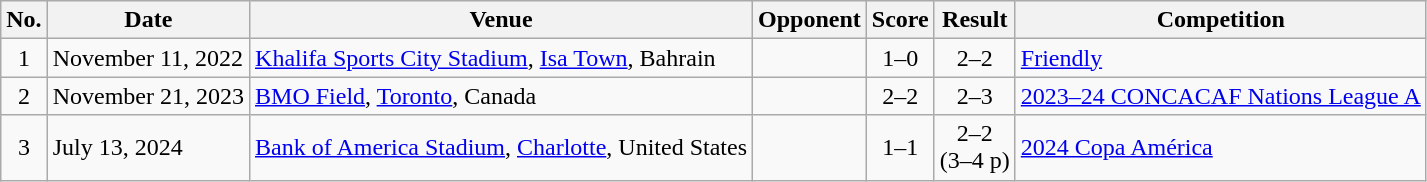<table class="wikitable sortable">
<tr>
<th scope="col">No.</th>
<th scope="col">Date</th>
<th scope="col">Venue</th>
<th scope="col">Opponent</th>
<th scope="col">Score</th>
<th scope="col">Result</th>
<th scope="col">Competition</th>
</tr>
<tr>
<td align="center">1</td>
<td>November 11, 2022</td>
<td><a href='#'>Khalifa Sports City Stadium</a>, <a href='#'>Isa Town</a>, Bahrain</td>
<td></td>
<td align="center">1–0</td>
<td align="center">2–2</td>
<td><a href='#'>Friendly</a></td>
</tr>
<tr>
<td align=center>2</td>
<td>November 21, 2023</td>
<td><a href='#'>BMO Field</a>, <a href='#'>Toronto</a>, Canada</td>
<td></td>
<td align=center>2–2</td>
<td align=center>2–3</td>
<td><a href='#'>2023–24 CONCACAF Nations League A</a></td>
</tr>
<tr>
<td align=center>3</td>
<td>July 13, 2024</td>
<td><a href='#'>Bank of America Stadium</a>, <a href='#'>Charlotte</a>, United States</td>
<td></td>
<td align=center>1–1</td>
<td align=center>2–2<br>(3–4 p)</td>
<td><a href='#'>2024 Copa América</a></td>
</tr>
</table>
